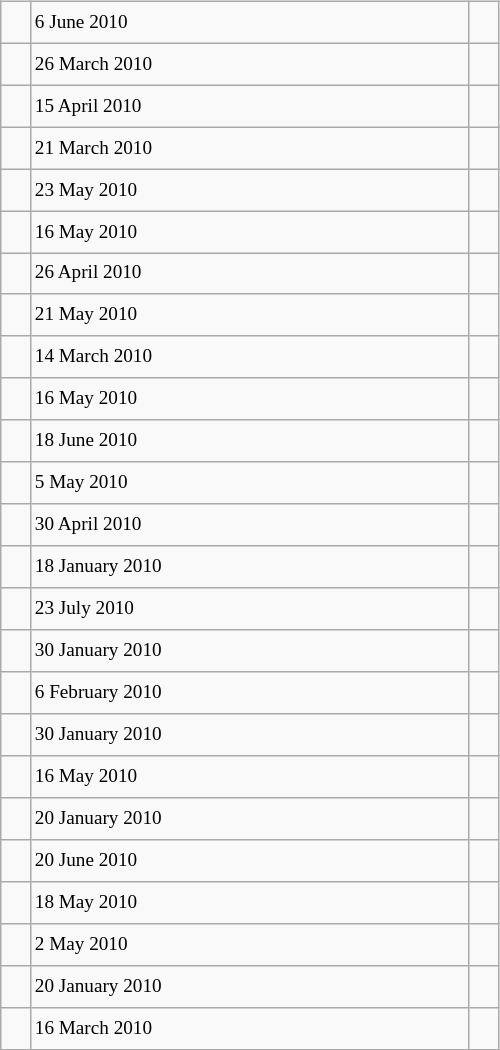<table class="wikitable" style="font-size: 80%; float: left; width: 26em; margin-right: 1em; height: 700px">
<tr>
<td></td>
<td>6 June 2010</td>
<td></td>
</tr>
<tr>
<td></td>
<td>26 March 2010</td>
<td></td>
</tr>
<tr>
<td></td>
<td>15 April 2010</td>
<td></td>
</tr>
<tr>
<td></td>
<td>21 March 2010</td>
<td></td>
</tr>
<tr>
<td></td>
<td>23 May 2010</td>
<td></td>
</tr>
<tr>
<td></td>
<td>16 May 2010</td>
<td></td>
</tr>
<tr>
<td></td>
<td>26 April 2010</td>
<td></td>
</tr>
<tr>
<td></td>
<td>21 May 2010</td>
<td></td>
</tr>
<tr>
<td></td>
<td>14 March 2010</td>
<td></td>
</tr>
<tr>
<td></td>
<td>16 May 2010</td>
<td></td>
</tr>
<tr>
<td></td>
<td>18 June 2010</td>
<td></td>
</tr>
<tr>
<td></td>
<td>5 May 2010</td>
<td></td>
</tr>
<tr>
<td></td>
<td>30 April 2010</td>
<td></td>
</tr>
<tr>
<td></td>
<td>18 January 2010</td>
<td></td>
</tr>
<tr>
<td></td>
<td>23 July 2010</td>
<td></td>
</tr>
<tr>
<td></td>
<td>30 January 2010</td>
<td></td>
</tr>
<tr>
<td></td>
<td>6 February 2010</td>
<td></td>
</tr>
<tr>
<td></td>
<td>30 January 2010</td>
<td></td>
</tr>
<tr>
<td></td>
<td>16 May 2010</td>
<td></td>
</tr>
<tr>
<td></td>
<td>20 January 2010</td>
<td></td>
</tr>
<tr>
<td></td>
<td>20 June 2010</td>
<td></td>
</tr>
<tr>
<td></td>
<td>18 May 2010</td>
<td></td>
</tr>
<tr>
<td></td>
<td>2 May 2010</td>
<td></td>
</tr>
<tr>
<td></td>
<td>20 January 2010</td>
<td></td>
</tr>
<tr>
<td></td>
<td>16 March 2010</td>
<td></td>
</tr>
</table>
